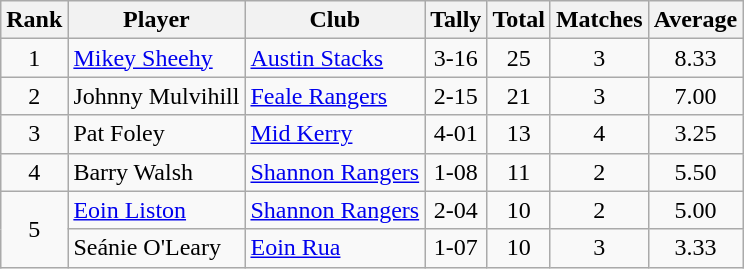<table class="wikitable">
<tr>
<th>Rank</th>
<th>Player</th>
<th>Club</th>
<th>Tally</th>
<th>Total</th>
<th>Matches</th>
<th>Average</th>
</tr>
<tr>
<td rowspan="1" style="text-align:center;">1</td>
<td><a href='#'>Mikey Sheehy</a></td>
<td><a href='#'>Austin Stacks</a></td>
<td align=center>3-16</td>
<td align=center>25</td>
<td align=center>3</td>
<td align=center>8.33</td>
</tr>
<tr>
<td rowspan="1" style="text-align:center;">2</td>
<td>Johnny Mulvihill</td>
<td><a href='#'>Feale Rangers</a></td>
<td align=center>2-15</td>
<td align=center>21</td>
<td align=center>3</td>
<td align=center>7.00</td>
</tr>
<tr>
<td rowspan="1" style="text-align:center;">3</td>
<td>Pat Foley</td>
<td><a href='#'>Mid Kerry</a></td>
<td align=center>4-01</td>
<td align=center>13</td>
<td align=center>4</td>
<td align=center>3.25</td>
</tr>
<tr>
<td rowspan="1" style="text-align:center;">4</td>
<td>Barry Walsh</td>
<td><a href='#'>Shannon Rangers</a></td>
<td align=center>1-08</td>
<td align=center>11</td>
<td align=center>2</td>
<td align=center>5.50</td>
</tr>
<tr>
<td rowspan="2" style="text-align:center;">5</td>
<td><a href='#'>Eoin Liston</a></td>
<td><a href='#'>Shannon Rangers</a></td>
<td align=center>2-04</td>
<td align=center>10</td>
<td align=center>2</td>
<td align=center>5.00</td>
</tr>
<tr>
<td>Seánie O'Leary</td>
<td><a href='#'>Eoin Rua</a></td>
<td align=center>1-07</td>
<td align=center>10</td>
<td align=center>3</td>
<td align=center>3.33</td>
</tr>
</table>
